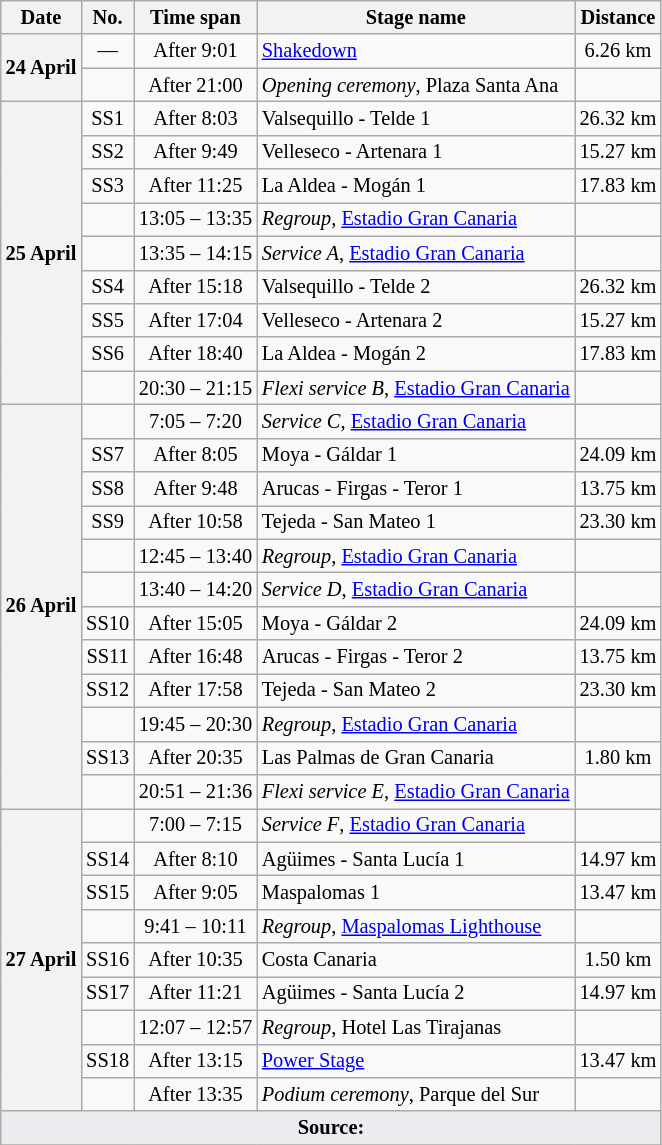<table class="wikitable" style="font-size: 85%;">
<tr>
<th>Date</th>
<th>No.</th>
<th>Time span</th>
<th>Stage name</th>
<th>Distance</th>
</tr>
<tr>
<th rowspan="2">24 April</th>
<td align="center">—</td>
<td align="center">After 9:01</td>
<td><a href='#'>Shakedown</a></td>
<td align="center">6.26 km</td>
</tr>
<tr>
<td align="center"></td>
<td align="center">After 21:00</td>
<td><em>Opening ceremony</em>, Plaza Santa Ana</td>
<td></td>
</tr>
<tr>
<th rowspan="9">25 April</th>
<td align="center">SS1</td>
<td align="center">After 8:03</td>
<td>Valsequillo - Telde 1</td>
<td align="center">26.32 km</td>
</tr>
<tr>
<td align="center">SS2</td>
<td align="center">After 9:49</td>
<td>Velleseco - Artenara 1</td>
<td align="center">15.27 km</td>
</tr>
<tr>
<td align="center">SS3</td>
<td align="center">After 11:25</td>
<td>La Aldea - Mogán 1</td>
<td align="center">17.83 km</td>
</tr>
<tr>
<td align="center"></td>
<td align="center">13:05 – 13:35</td>
<td><em>Regroup</em>, <a href='#'>Estadio Gran Canaria</a></td>
<td></td>
</tr>
<tr>
<td align="center"></td>
<td align="center">13:35 – 14:15</td>
<td><em>Service A</em>, <a href='#'>Estadio Gran Canaria</a></td>
<td></td>
</tr>
<tr>
<td align="center">SS4</td>
<td align="center">After 15:18</td>
<td>Valsequillo - Telde 2</td>
<td align="center">26.32 km</td>
</tr>
<tr>
<td align="center">SS5</td>
<td align="center">After 17:04</td>
<td>Velleseco - Artenara 2</td>
<td align="center">15.27 km</td>
</tr>
<tr>
<td align="center">SS6</td>
<td align="center">After 18:40</td>
<td>La Aldea - Mogán 2</td>
<td align="center">17.83 km</td>
</tr>
<tr>
<td align="center"></td>
<td align="center">20:30 – 21:15</td>
<td><em>Flexi service B</em>, <a href='#'>Estadio Gran Canaria</a></td>
<td></td>
</tr>
<tr>
<th rowspan="12">26 April</th>
<td align="center"></td>
<td align="center">7:05 – 7:20</td>
<td><em>Service C</em>, <a href='#'>Estadio Gran Canaria</a></td>
<td></td>
</tr>
<tr>
<td align="center">SS7</td>
<td align="center">After 8:05</td>
<td>Moya - Gáldar 1</td>
<td align="center">24.09 km</td>
</tr>
<tr>
<td align="center">SS8</td>
<td align="center">After 9:48</td>
<td>Arucas - Firgas - Teror 1</td>
<td align="center">13.75 km</td>
</tr>
<tr>
<td align="center">SS9</td>
<td align="center">After 10:58</td>
<td>Tejeda - San Mateo 1</td>
<td align="center">23.30 km</td>
</tr>
<tr>
<td align="center"></td>
<td align="center">12:45 – 13:40</td>
<td><em>Regroup</em>, <a href='#'>Estadio Gran Canaria</a></td>
<td></td>
</tr>
<tr>
<td align="center"></td>
<td align="center">13:40 – 14:20</td>
<td><em>Service D</em>, <a href='#'>Estadio Gran Canaria</a></td>
<td></td>
</tr>
<tr>
<td align="center">SS10</td>
<td align="center">After 15:05</td>
<td>Moya - Gáldar 2</td>
<td align="center">24.09 km</td>
</tr>
<tr>
<td align="center">SS11</td>
<td align="center">After 16:48</td>
<td>Arucas - Firgas - Teror 2</td>
<td align="center">13.75 km</td>
</tr>
<tr>
<td align="center">SS12</td>
<td align="center">After 17:58</td>
<td>Tejeda - San Mateo 2</td>
<td align="center">23.30 km</td>
</tr>
<tr>
<td align="center"></td>
<td align="center">19:45 – 20:30</td>
<td><em>Regroup</em>, <a href='#'>Estadio Gran Canaria</a></td>
<td></td>
</tr>
<tr>
<td align="center">SS13</td>
<td align="center">After 20:35</td>
<td>Las Palmas de Gran Canaria</td>
<td align="center">1.80 km</td>
</tr>
<tr>
<td align="center"></td>
<td align="center">20:51 – 21:36</td>
<td><em>Flexi service E</em>, <a href='#'>Estadio Gran Canaria</a></td>
<td></td>
</tr>
<tr>
<th rowspan="9">27 April</th>
<td align="center"></td>
<td align="center">7:00 – 7:15</td>
<td><em>Service F</em>, <a href='#'>Estadio Gran Canaria</a></td>
<td></td>
</tr>
<tr>
<td align="center">SS14</td>
<td align="center">After 8:10</td>
<td>Agüimes - Santa Lucía 1</td>
<td align="center">14.97 km</td>
</tr>
<tr>
<td align="center">SS15</td>
<td align="center">After 9:05</td>
<td>Maspalomas 1</td>
<td align="center">13.47 km</td>
</tr>
<tr>
<td align="center"></td>
<td align="center">9:41 – 10:11</td>
<td><em>Regroup</em>, <a href='#'>Maspalomas Lighthouse</a></td>
<td></td>
</tr>
<tr>
<td align="center">SS16</td>
<td align="center">After 10:35</td>
<td>Costa Canaria</td>
<td align="center">1.50 km</td>
</tr>
<tr>
<td align="center">SS17</td>
<td align="center">After 11:21</td>
<td>Agüimes - Santa Lucía 2</td>
<td align="center">14.97 km</td>
</tr>
<tr>
<td align="center"></td>
<td align="center">12:07 – 12:57</td>
<td><em>Regroup</em>, Hotel Las Tirajanas</td>
<td></td>
</tr>
<tr>
<td align="center">SS18</td>
<td align="center">After 13:15</td>
<td><a href='#'>Power Stage</a></td>
<td align="center">13.47 km</td>
</tr>
<tr>
<td align="center"></td>
<td align="center">After 13:35</td>
<td><em>Podium ceremony</em>, Parque del Sur</td>
<td></td>
</tr>
<tr>
<td colspan="5" style="background-color:#EAECF0;text-align:center"><strong>Source:</strong></td>
</tr>
<tr>
</tr>
</table>
